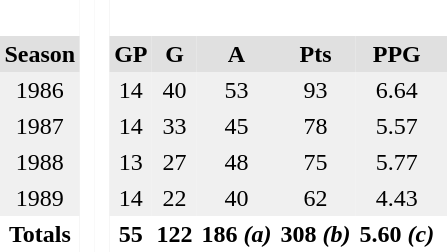<table BORDER="0" CELLPADDING="3" CELLSPACING="0">
<tr ALIGN="center" bgcolor="#e0e0e0">
<th colspan="1" bgcolor="#ffffff"> </th>
<th rowspan="99" bgcolor="#ffffff"> </th>
<th rowspan="99" bgcolor="#ffffff"> </th>
</tr>
<tr ALIGN="center" bgcolor="#e0e0e0">
<th>Season</th>
<th>GP</th>
<th>G</th>
<th>A</th>
<th>Pts</th>
<th>PPG</th>
<th></th>
</tr>
<tr ALIGN="center" bgcolor="#f0f0f0">
<td>1986</td>
<td>14</td>
<td>40</td>
<td>53</td>
<td>93</td>
<td>6.64</td>
<td></td>
</tr>
<tr ALIGN="center">
</tr>
<tr ALIGN="center" bgcolor="#f0f0f0">
<td>1987</td>
<td>14</td>
<td>33</td>
<td>45</td>
<td>78</td>
<td>5.57</td>
<td></td>
</tr>
<tr ALIGN="center">
</tr>
<tr ALIGN="center" bgcolor="#f0f0f0">
<td>1988</td>
<td>13</td>
<td>27</td>
<td>48</td>
<td>75</td>
<td>5.77</td>
<td></td>
</tr>
<tr ALIGN="center" bgcolor="#f0f0f0">
<td>1989</td>
<td>14</td>
<td>22</td>
<td>40</td>
<td>62</td>
<td>4.43</td>
<td></td>
</tr>
<tr ALIGN="center" bgcolor="#f0f0f0">
</tr>
<tr ALIGN="center">
<th colspan="1.5">Totals</th>
<th>55</th>
<th>122</th>
<th>186  <strong><em>(a)</em></strong></th>
<th>308  <strong><em>(b)</em></strong></th>
<th>5.60 <strong><em>(c)</em></strong></th>
<th></th>
</tr>
</table>
